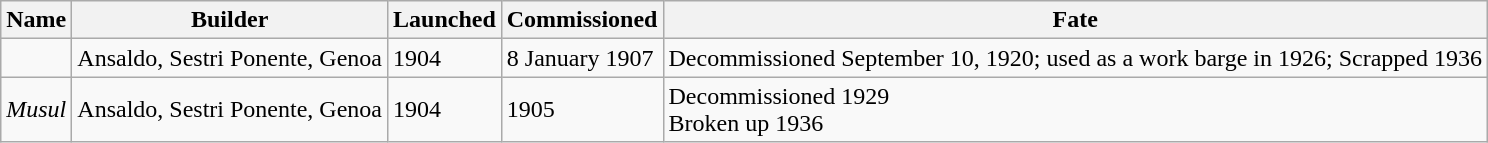<table class="wikitable">
<tr>
<th>Name</th>
<th>Builder</th>
<th>Launched</th>
<th>Commissioned</th>
<th>Fate</th>
</tr>
<tr>
<td></td>
<td> Ansaldo, Sestri Ponente, Genoa</td>
<td>1904</td>
<td>8 January 1907</td>
<td>Decommissioned September 10, 1920; used as a work barge in 1926; Scrapped 1936</td>
</tr>
<tr>
<td><em>Musul</em></td>
<td> Ansaldo, Sestri Ponente, Genoa</td>
<td>1904</td>
<td>1905</td>
<td>Decommissioned 1929<br>Broken up 1936</td>
</tr>
</table>
